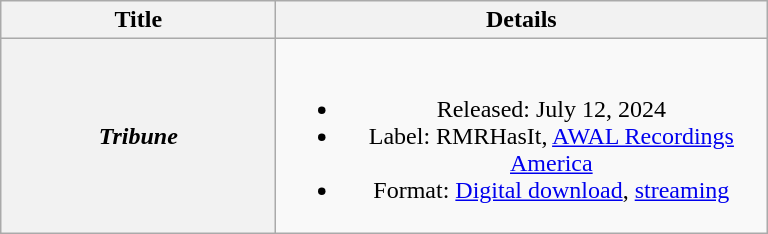<table class="wikitable plainrowheaders" style="text-align:center;">
<tr>
<th scope="col" rowspan="1" style="width:11em;">Title</th>
<th scope="col" rowspan="1" style="width:20em;">Details</th>
</tr>
<tr>
<th scope="row"><em>Tribune</em></th>
<td><br><ul><li>Released: July 12, 2024</li><li>Label:  RMRHasIt, <a href='#'>AWAL Recordings America</a></li><li>Format: <a href='#'>Digital download</a>, <a href='#'>streaming</a></li></ul></td>
</tr>
</table>
